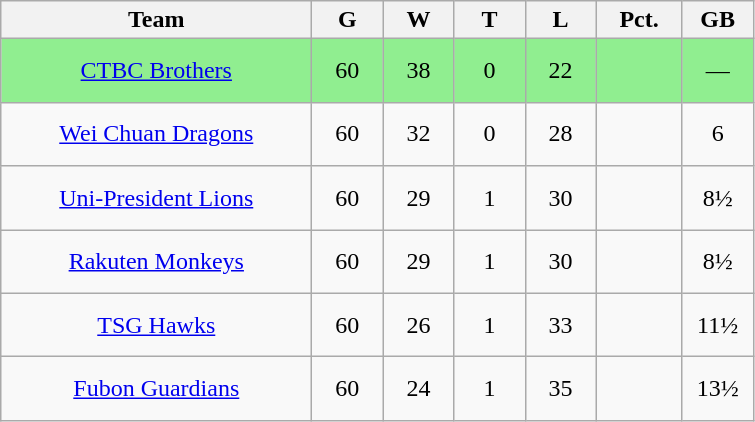<table class = "wikitable" style = "text-align:center">
<tr>
<th width = 200>Team</th>
<th width = 40>G</th>
<th width = 40>W</th>
<th width = 40>T</th>
<th width = 40>L</th>
<th width = 50>Pct.</th>
<th width = 40>GB</th>
</tr>
<tr style = "background:lightgreen;">
<td height = 35><a href='#'>CTBC Brothers</a></td>
<td>60</td>
<td>38</td>
<td>0</td>
<td>22</td>
<td></td>
<td>—</td>
</tr>
<tr>
<td height = 35><a href='#'>Wei Chuan Dragons</a></td>
<td>60</td>
<td>32</td>
<td>0</td>
<td>28</td>
<td></td>
<td>6</td>
</tr>
<tr>
<td height = 35><a href='#'>Uni-President Lions</a></td>
<td>60</td>
<td>29</td>
<td>1</td>
<td>30</td>
<td></td>
<td>8½</td>
</tr>
<tr>
<td height = 35><a href='#'>Rakuten Monkeys</a></td>
<td>60</td>
<td>29</td>
<td>1</td>
<td>30</td>
<td></td>
<td>8½</td>
</tr>
<tr>
<td height = 35><a href='#'>TSG Hawks</a></td>
<td>60</td>
<td>26</td>
<td>1</td>
<td>33</td>
<td></td>
<td>11½</td>
</tr>
<tr>
<td height = 35><a href='#'>Fubon Guardians</a></td>
<td>60</td>
<td>24</td>
<td>1</td>
<td>35</td>
<td></td>
<td>13½</td>
</tr>
</table>
